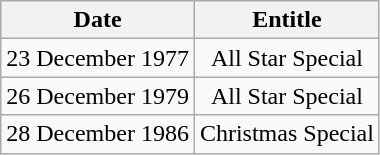<table class="wikitable" style="text-align:center;">
<tr>
<th>Date</th>
<th>Entitle</th>
</tr>
<tr>
<td>23 December 1977</td>
<td>All Star Special</td>
</tr>
<tr>
<td>26 December 1979</td>
<td>All Star Special</td>
</tr>
<tr>
<td>28 December 1986</td>
<td>Christmas Special</td>
</tr>
</table>
